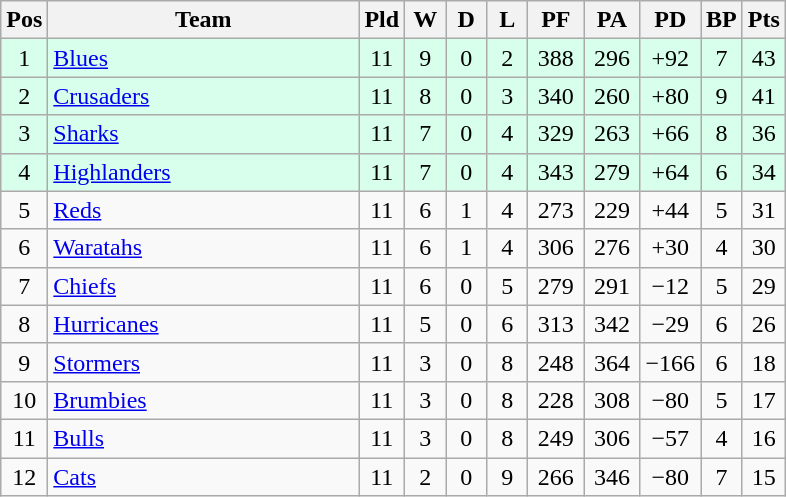<table class="wikitable sortable" style="text-align:center">
<tr>
<th width="20">Pos</th>
<th width="200">Team</th>
<th width="20">Pld</th>
<th width="20">W</th>
<th width="20">D</th>
<th width="20">L</th>
<th width="30">PF</th>
<th width="30">PA</th>
<th width="30">PD</th>
<th width="20">BP</th>
<th width="20">Pts</th>
</tr>
<tr bgcolor=#d8ffeb>
<td>1</td>
<td align=left> <a href='#'>Blues</a></td>
<td>11</td>
<td>9</td>
<td>0</td>
<td>2</td>
<td>388</td>
<td>296</td>
<td>+92</td>
<td>7</td>
<td>43</td>
</tr>
<tr bgcolor=#d8ffeb>
<td>2</td>
<td align=left> <a href='#'>Crusaders</a></td>
<td>11</td>
<td>8</td>
<td>0</td>
<td>3</td>
<td>340</td>
<td>260</td>
<td>+80</td>
<td>9</td>
<td>41</td>
</tr>
<tr bgcolor=#d8ffeb>
<td>3</td>
<td align=left> <a href='#'>Sharks</a></td>
<td>11</td>
<td>7</td>
<td>0</td>
<td>4</td>
<td>329</td>
<td>263</td>
<td>+66</td>
<td>8</td>
<td>36</td>
</tr>
<tr bgcolor=#d8ffeb>
<td>4</td>
<td align=left> <a href='#'>Highlanders</a></td>
<td>11</td>
<td>7</td>
<td>0</td>
<td>4</td>
<td>343</td>
<td>279</td>
<td>+64</td>
<td>6</td>
<td>34</td>
</tr>
<tr>
<td>5</td>
<td align=left> <a href='#'>Reds</a></td>
<td>11</td>
<td>6</td>
<td>1</td>
<td>4</td>
<td>273</td>
<td>229</td>
<td>+44</td>
<td>5</td>
<td>31</td>
</tr>
<tr>
<td>6</td>
<td align=left> <a href='#'>Waratahs</a></td>
<td>11</td>
<td>6</td>
<td>1</td>
<td>4</td>
<td>306</td>
<td>276</td>
<td>+30</td>
<td>4</td>
<td>30</td>
</tr>
<tr>
<td>7</td>
<td align=left> <a href='#'>Chiefs</a></td>
<td>11</td>
<td>6</td>
<td>0</td>
<td>5</td>
<td>279</td>
<td>291</td>
<td>−12</td>
<td>5</td>
<td>29</td>
</tr>
<tr>
<td>8</td>
<td align=left> <a href='#'>Hurricanes</a></td>
<td>11</td>
<td>5</td>
<td>0</td>
<td>6</td>
<td>313</td>
<td>342</td>
<td>−29</td>
<td>6</td>
<td>26</td>
</tr>
<tr>
<td>9</td>
<td align=left> <a href='#'>Stormers</a></td>
<td>11</td>
<td>3</td>
<td>0</td>
<td>8</td>
<td>248</td>
<td>364</td>
<td>−166</td>
<td>6</td>
<td>18</td>
</tr>
<tr>
<td>10</td>
<td align=left> <a href='#'>Brumbies</a></td>
<td>11</td>
<td>3</td>
<td>0</td>
<td>8</td>
<td>228</td>
<td>308</td>
<td>−80</td>
<td>5</td>
<td>17</td>
</tr>
<tr>
<td>11</td>
<td align=left> <a href='#'>Bulls</a></td>
<td>11</td>
<td>3</td>
<td>0</td>
<td>8</td>
<td>249</td>
<td>306</td>
<td>−57</td>
<td>4</td>
<td>16</td>
</tr>
<tr>
<td>12</td>
<td align=left> <a href='#'>Cats</a></td>
<td>11</td>
<td>2</td>
<td>0</td>
<td>9</td>
<td>266</td>
<td>346</td>
<td>−80</td>
<td>7</td>
<td>15</td>
</tr>
</table>
